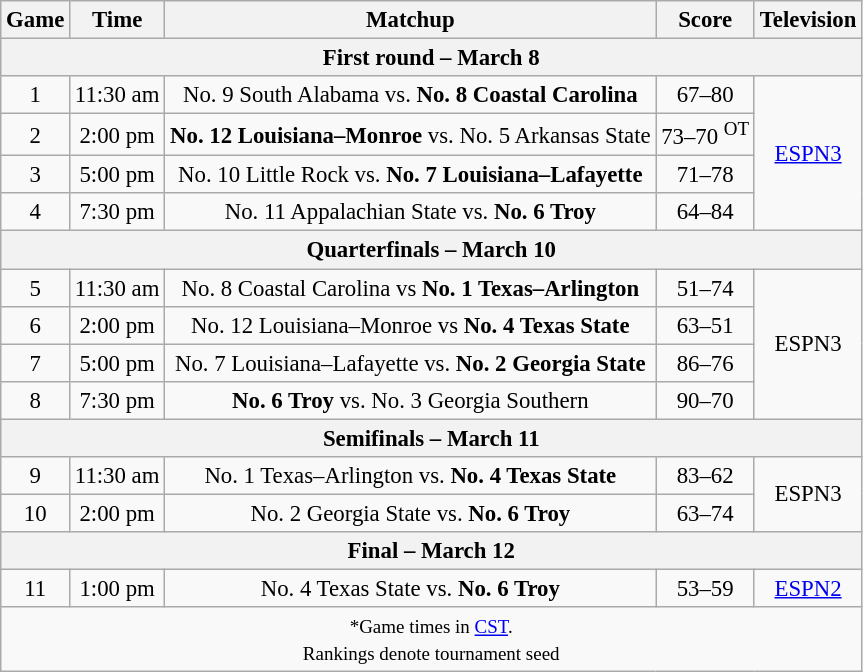<table class="wikitable" style="font-size: 95%;text-align:center">
<tr>
<th>Game</th>
<th>Time</th>
<th>Matchup</th>
<th>Score</th>
<th>Television</th>
</tr>
<tr>
<th colspan=5>First round – March 8</th>
</tr>
<tr>
<td>1</td>
<td>11:30 am</td>
<td>No. 9 South Alabama vs. <strong>No. 8 Coastal Carolina</strong></td>
<td>67–80</td>
<td rowspan=4><a href='#'>ESPN3</a></td>
</tr>
<tr>
<td>2</td>
<td>2:00 pm</td>
<td><strong>No. 12 Louisiana–Monroe</strong> vs. No. 5 Arkansas State</td>
<td>73–70 <sup>OT</sup></td>
</tr>
<tr>
<td>3</td>
<td>5:00 pm</td>
<td>No. 10 Little Rock vs. <strong>No. 7 Louisiana–Lafayette</strong></td>
<td>71–78</td>
</tr>
<tr>
<td>4</td>
<td>7:30 pm</td>
<td>No. 11 Appalachian State vs. <strong>No. 6 Troy</strong></td>
<td>64–84</td>
</tr>
<tr>
<th colspan=5>Quarterfinals – March 10</th>
</tr>
<tr>
<td>5</td>
<td>11:30 am</td>
<td>No. 8 Coastal Carolina vs <strong>No. 1 Texas–Arlington</strong></td>
<td>51–74</td>
<td rowspan=4>ESPN3</td>
</tr>
<tr>
<td>6</td>
<td>2:00 pm</td>
<td>No. 12 Louisiana–Monroe vs <strong>No. 4 Texas State</strong></td>
<td>63–51</td>
</tr>
<tr>
<td>7</td>
<td>5:00 pm</td>
<td>No. 7 Louisiana–Lafayette vs. <strong>No. 2 Georgia State</strong></td>
<td>86–76</td>
</tr>
<tr>
<td>8</td>
<td>7:30 pm</td>
<td><strong>No. 6 Troy</strong> vs. No. 3 Georgia Southern</td>
<td>90–70</td>
</tr>
<tr>
<th colspan=5>Semifinals – March 11</th>
</tr>
<tr>
<td>9</td>
<td>11:30 am</td>
<td>No. 1 Texas–Arlington vs. <strong>No. 4 Texas State</strong></td>
<td>83–62</td>
<td rowspan=2>ESPN3</td>
</tr>
<tr>
<td>10</td>
<td>2:00 pm</td>
<td>No. 2 Georgia State vs. <strong>No. 6 Troy</strong></td>
<td>63–74</td>
</tr>
<tr>
<th colspan=5>Final – March 12</th>
</tr>
<tr>
<td>11</td>
<td>1:00 pm</td>
<td>No. 4 Texas State vs. <strong>No. 6 Troy</strong></td>
<td>53–59</td>
<td><a href='#'>ESPN2</a></td>
</tr>
<tr>
<td colspan=5><small>*Game times in <a href='#'>CST</a>.<br>Rankings denote tournament seed</small></td>
</tr>
</table>
